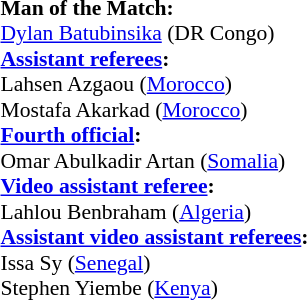<table style="width:100%; font-size:90%;">
<tr>
<td><br><strong>Man of the Match:</strong>
<br><a href='#'>Dylan Batubinsika</a> (DR Congo)<br><strong><a href='#'>Assistant referees</a>:</strong>
<br>Lahsen Azgaou (<a href='#'>Morocco</a>)
<br>Mostafa Akarkad (<a href='#'>Morocco</a>)
<br><strong><a href='#'>Fourth official</a>:</strong>
<br>Omar Abulkadir Artan (<a href='#'>Somalia</a>)
<br><strong><a href='#'>Video assistant referee</a>:</strong>
<br>Lahlou Benbraham (<a href='#'>Algeria</a>)
<br><strong><a href='#'>Assistant video assistant referees</a>:</strong>
<br>Issa Sy (<a href='#'>Senegal</a>)
<br>Stephen Yiembe (<a href='#'>Kenya</a>)</td>
</tr>
</table>
